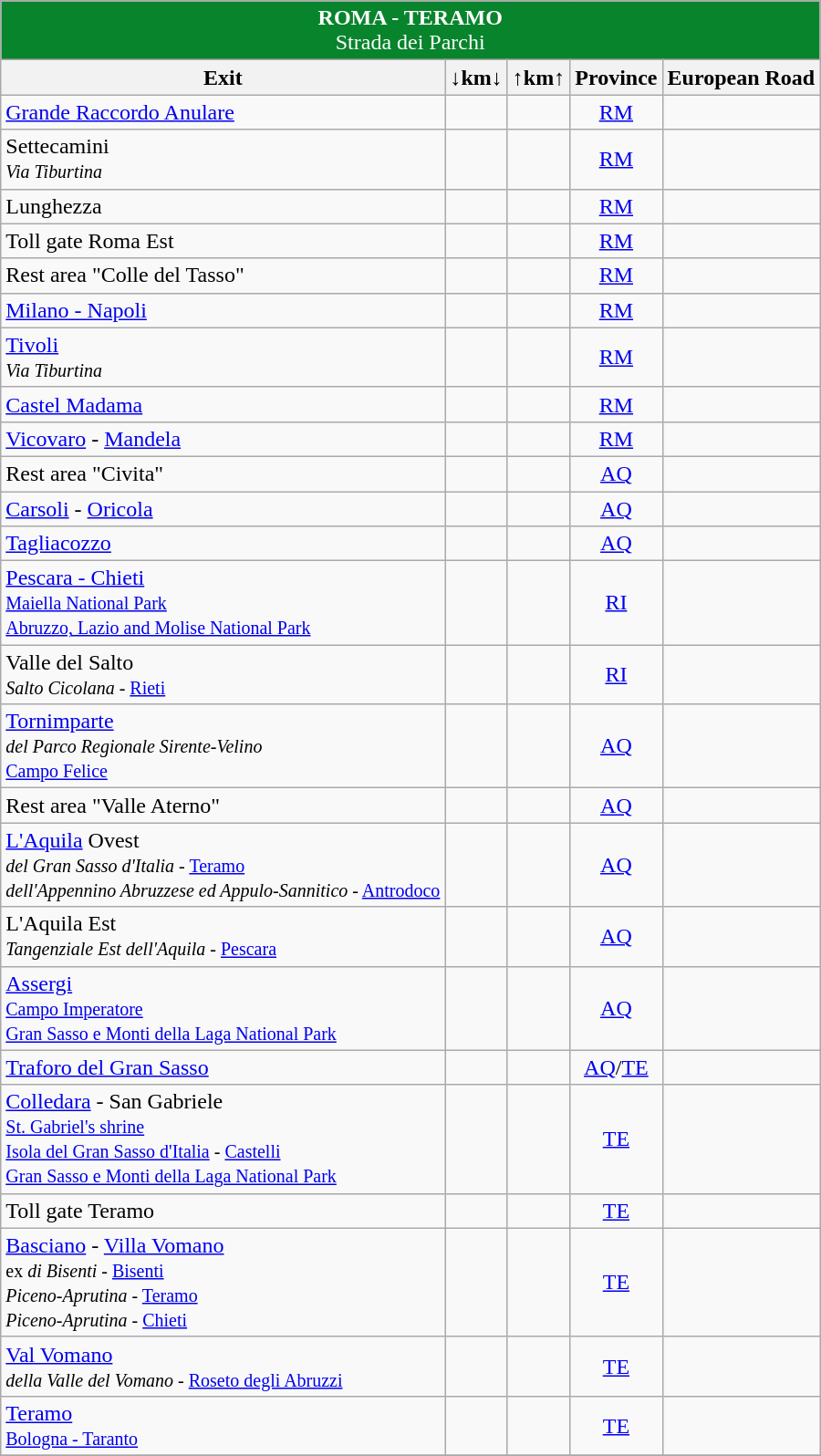<table class="wikitable">
<tr>
</tr>
<tr align="center" bgcolor="08842C" style="color: white;font-size:100%;">
<td colspan="6"><strong> ROMA - TERAMO</strong><br>Strada dei Parchi</td>
</tr>
<tr>
<th align="center"><strong>Exit</strong></th>
<th align="center"><strong>↓km↓</strong></th>
<th align="center"><strong>↑km↑</strong></th>
<th align="center"><strong>Province</strong></th>
<th align="center"><strong>European Road</strong></th>
</tr>
<tr>
<td>  <a href='#'>Grande Raccordo Anulare</a></td>
<td align="right"></td>
<td align="right"></td>
<td align="center"><a href='#'>RM</a></td>
<td align="center"></td>
</tr>
<tr>
<td> Settecamini<br><small> <em>Via Tiburtina</em></small></td>
<td align="right"></td>
<td align="right"></td>
<td align="center"><a href='#'>RM</a></td>
<td align="center"></td>
</tr>
<tr>
<td> Lunghezza</td>
<td align="right"></td>
<td align="right"></td>
<td align="center"><a href='#'>RM</a></td>
<td align="center"></td>
</tr>
<tr>
<td> Toll gate Roma Est</td>
<td align="right"></td>
<td align="right"></td>
<td align="center"><a href='#'>RM</a></td>
<td align="center"></td>
</tr>
<tr>
<td> Rest area "Colle del Tasso"</td>
<td align="right"></td>
<td align="right"></td>
<td align="center"><a href='#'>RM</a></td>
<td align="center"></td>
</tr>
<tr>
<td>    <a href='#'>Milano - Napoli</a></td>
<td align="right"></td>
<td align="right"></td>
<td align="center"><a href='#'>RM</a></td>
<td align="center"></td>
</tr>
<tr>
<td> <a href='#'>Tivoli</a><br><small> <em>Via Tiburtina</em></small></td>
<td align="right"></td>
<td align="right"></td>
<td align="center"><a href='#'>RM</a></td>
<td align="center"></td>
</tr>
<tr>
<td> <a href='#'>Castel Madama</a></td>
<td align="right"></td>
<td align="right"></td>
<td align="center"><a href='#'>RM</a></td>
<td align="center"></td>
</tr>
<tr>
<td> <a href='#'>Vicovaro</a> - <a href='#'>Mandela</a></td>
<td align="right"></td>
<td align="right"></td>
<td align="center"><a href='#'>RM</a></td>
<td align="center"></td>
</tr>
<tr>
<td> Rest area "Civita"</td>
<td align="right"></td>
<td align="right"></td>
<td align="center"><a href='#'>AQ</a></td>
<td align="center"></td>
</tr>
<tr>
<td> <a href='#'>Carsoli</a> - <a href='#'>Oricola</a></td>
<td align="right"></td>
<td align="right"></td>
<td align="center"><a href='#'>AQ</a></td>
<td align="center"></td>
</tr>
<tr>
<td> <a href='#'>Tagliacozzo</a></td>
<td align="right"></td>
<td align="right"></td>
<td align="center"><a href='#'>AQ</a></td>
<td align="center"></td>
</tr>
<tr>
<td>   <a href='#'>Pescara - Chieti</a><br><small> <a href='#'>Maiella National Park</a></small><br><small> <a href='#'>Abruzzo, Lazio and Molise National Park</a></small></td>
<td align="right"></td>
<td align="right"></td>
<td align="center"><a href='#'>RI</a></td>
<td align="center"></td>
</tr>
<tr>
<td> Valle del Salto <br><small> <em>Salto Cicolana</em> - <a href='#'>Rieti</a></small></td>
<td align="right"></td>
<td align="right"></td>
<td align="center"><a href='#'>RI</a></td>
<td align="center"></td>
</tr>
<tr>
<td> <a href='#'>Tornimparte</a><br><small> <em>del Parco Regionale Sirente-Velino</em><br> <a href='#'>Campo Felice</a></small></td>
<td align="right"></td>
<td align="right"></td>
<td align="center"><a href='#'>AQ</a></td>
<td align="center"></td>
</tr>
<tr>
<td> Rest area "Valle Aterno"</td>
<td align="right"></td>
<td align="right"></td>
<td align="center"><a href='#'>AQ</a></td>
<td align="center"></td>
</tr>
<tr>
<td> <a href='#'>L'Aquila</a> Ovest<br><small> <em>del Gran Sasso d'Italia</em> - <a href='#'>Teramo</a><br> <em>dell'Appennino Abruzzese ed Appulo-Sannitico</em> - <a href='#'>Antrodoco</a> </small></td>
<td align="right"></td>
<td align="right"></td>
<td align="center"><a href='#'>AQ</a></td>
<td align="center"></td>
</tr>
<tr>
<td> L'Aquila Est<br><small>  <em>Tangenziale Est dell'Aquila</em> - <a href='#'>Pescara</a></small></td>
<td align="right"></td>
<td align="right"></td>
<td align="center"><a href='#'>AQ</a></td>
<td align="center"></td>
</tr>
<tr>
<td> <a href='#'>Assergi</a><br><small> <a href='#'>Campo Imperatore</a></small><br><small> <a href='#'>Gran Sasso e Monti della Laga National Park</a></small></td>
<td align="right"></td>
<td align="right"></td>
<td align="center"><a href='#'>AQ</a></td>
<td align="center"></td>
</tr>
<tr>
<td> <a href='#'>Traforo del Gran Sasso</a></td>
<td align="right"></td>
<td align="right"></td>
<td align="center"><a href='#'>AQ</a>/<a href='#'>TE</a></td>
<td align="center"></td>
</tr>
<tr>
<td> <a href='#'>Colledara</a> - San Gabriele<br><small>  <a href='#'>St. Gabriel's shrine</a> </small><br><small> <a href='#'>Isola del Gran Sasso d'Italia</a> - <a href='#'>Castelli</a></small><br><small> <a href='#'>Gran Sasso e Monti della Laga National Park</a></small></td>
<td align="right"></td>
<td align="right"></td>
<td align="center"><a href='#'>TE</a></td>
<td align="center"></td>
</tr>
<tr>
<td> Toll gate Teramo</td>
<td align="right"></td>
<td align="right"></td>
<td align="center"><a href='#'>TE</a></td>
<td align="center"></td>
</tr>
<tr>
<td> <a href='#'>Basciano</a> - <a href='#'>Villa Vomano</a><br><small>ex  <em>di Bisenti</em> - <a href='#'>Bisenti</a></small><br><small> <em>Piceno-Aprutina</em> - <a href='#'>Teramo</a></small><br><small> <em>Piceno-Aprutina</em> - <a href='#'>Chieti</a></small></td>
<td align="right"></td>
<td align="right"></td>
<td align="center"><a href='#'>TE</a></td>
<td align="center"></td>
</tr>
<tr>
<td> <a href='#'>Val Vomano</a><br><small>  <em>della Valle del Vomano</em> - <a href='#'>Roseto degli Abruzzi</a></small></td>
<td align="right"></td>
<td align="right"></td>
<td align="center"><a href='#'>TE</a></td>
<td align="center"></td>
</tr>
<tr>
<td> <a href='#'>Teramo</a><br> <small>  <a href='#'>Bologna - Taranto</a></small></td>
<td align="right"></td>
<td align="right"></td>
<td align="center"><a href='#'>TE</a></td>
<td align="center"></td>
</tr>
<tr>
</tr>
</table>
